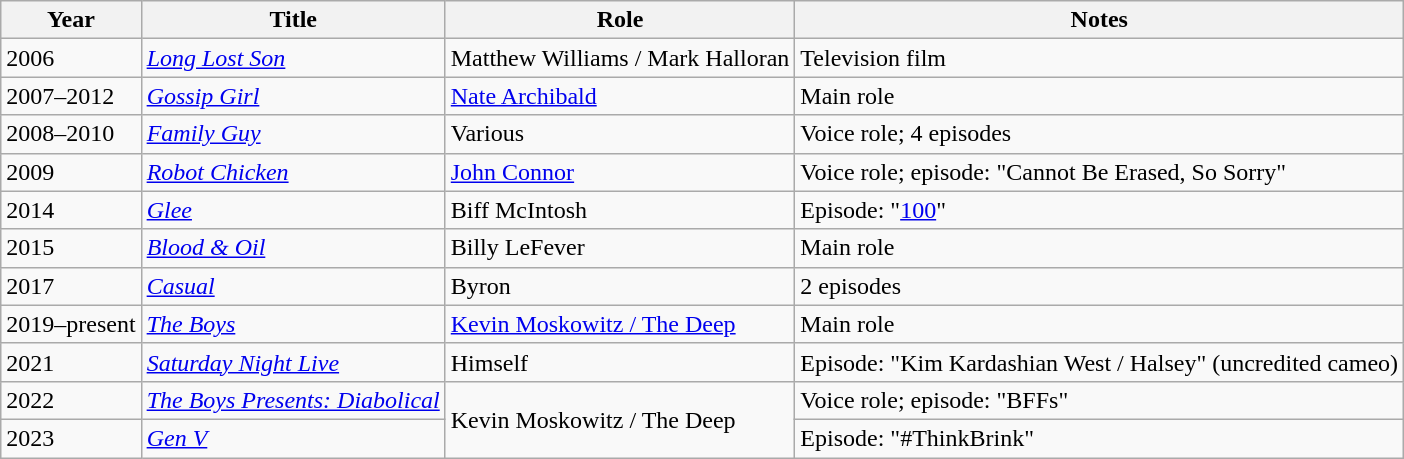<table class="wikitable sortable">
<tr>
<th>Year</th>
<th>Title</th>
<th>Role</th>
<th class="unsortable">Notes</th>
</tr>
<tr>
<td>2006</td>
<td><em><a href='#'>Long Lost Son</a></em></td>
<td>Matthew Williams / Mark Halloran</td>
<td>Television film</td>
</tr>
<tr>
<td>2007–2012</td>
<td><em><a href='#'>Gossip Girl</a></em></td>
<td><a href='#'>Nate Archibald</a></td>
<td>Main role</td>
</tr>
<tr>
<td>2008–2010</td>
<td><em><a href='#'>Family Guy</a></em></td>
<td>Various</td>
<td>Voice role; 4 episodes</td>
</tr>
<tr>
<td>2009</td>
<td><em><a href='#'>Robot Chicken</a></em></td>
<td><a href='#'>John Connor</a></td>
<td>Voice role; episode: "Cannot Be Erased, So Sorry"</td>
</tr>
<tr>
<td>2014</td>
<td><em><a href='#'>Glee</a></em></td>
<td>Biff McIntosh</td>
<td>Episode: "<a href='#'>100</a>"</td>
</tr>
<tr>
<td>2015</td>
<td><em><a href='#'>Blood & Oil</a></em></td>
<td>Billy LeFever</td>
<td>Main role</td>
</tr>
<tr>
<td>2017</td>
<td><em><a href='#'>Casual</a></em></td>
<td>Byron</td>
<td>2 episodes</td>
</tr>
<tr>
<td>2019–present</td>
<td data-sort-value="Boys, The"><em><a href='#'>The Boys</a></em></td>
<td><a href='#'>Kevin Moskowitz / The Deep</a></td>
<td>Main role</td>
</tr>
<tr>
<td>2021</td>
<td><em><a href='#'>Saturday Night Live</a></em></td>
<td>Himself</td>
<td>Episode: "Kim Kardashian West / Halsey" (uncredited cameo)</td>
</tr>
<tr>
<td>2022</td>
<td><em><a href='#'>The Boys Presents: Diabolical</a></em></td>
<td rowspan="2">Kevin Moskowitz / The Deep</td>
<td>Voice role; episode: "BFFs"</td>
</tr>
<tr>
<td>2023</td>
<td><em><a href='#'>Gen V</a></em></td>
<td>Episode: "#ThinkBrink"</td>
</tr>
</table>
